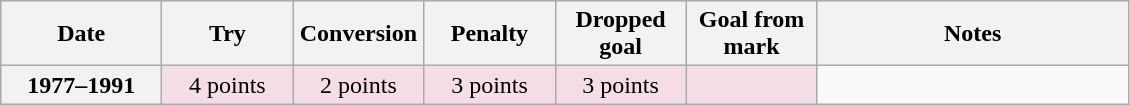<table class="wikitable">
<tr>
<th scope="col" width="100px">Date</th>
<th scope="col" width="80px">Try</th>
<th scope="col" width="80px">Conversion</th>
<th scope="col" width="80px">Penalty</th>
<th scope="col" width="80px">Dropped goal</th>
<th scope="col" width="80px">Goal from mark</th>
<th scope="col" width="200px">Notes<br></th>
</tr>
<tr style="text-align:center;   background:#F4DDE7;">
<th>1977–1991</th>
<td>4 points</td>
<td>2 points</td>
<td>3 points</td>
<td>3 points</td>
<td><br></td>
</tr>
</table>
